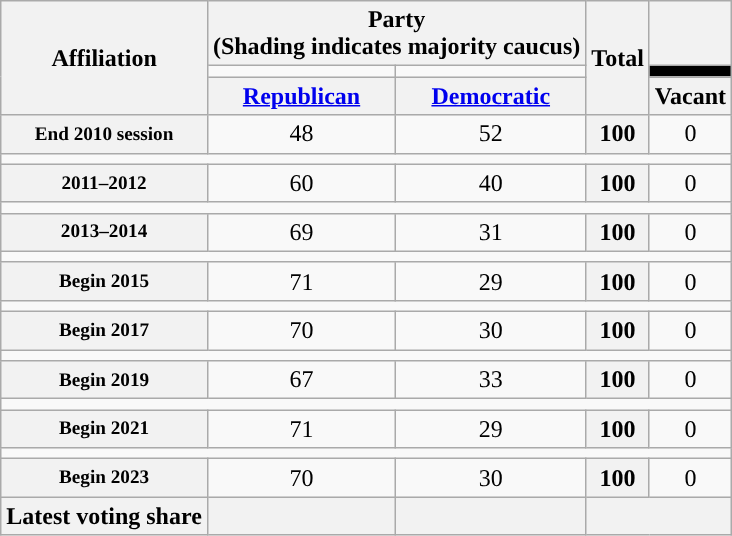<table class=wikitable style="text-align:center">
<tr style="vertical-align:">
<th rowspan=3>Affiliation</th>
<th colspan=2>Party <div>(Shading indicates majority caucus)</div></th>
<th rowspan=3>Total</th>
<th></th>
</tr>
<tr style="height:5px">
<td style="background-color:"></td>
<td style="background-color:"></td>
<td style="background: black"></td>
</tr>
<tr>
<th><a href='#'>Republican</a></th>
<th><a href='#'>Democratic</a></th>
<th>Vacant</th>
</tr>
<tr>
<th nowrap style="font-size:80%">End 2010 session</th>
<td>48</td>
<td>52</td>
<th>100</th>
<td>0</td>
</tr>
<tr>
<td colspan=5></td>
</tr>
<tr>
<th nowrap style="font-size:80%">2011–2012</th>
<td>60</td>
<td>40</td>
<th>100</th>
<td>0</td>
</tr>
<tr>
<td colspan=5></td>
</tr>
<tr>
<th nowrap style="font-size:80%">2013–2014</th>
<td>69</td>
<td>31</td>
<th>100</th>
<td>0</td>
</tr>
<tr>
<td colspan=5></td>
</tr>
<tr>
<th nowrap style="font-size:80%">Begin 2015</th>
<td>71</td>
<td>29</td>
<th>100</th>
<td>0</td>
</tr>
<tr>
<td colspan=5></td>
</tr>
<tr>
<th nowrap style="font-size:80%">Begin 2017</th>
<td>70</td>
<td>30</td>
<th>100</th>
<td>0</td>
</tr>
<tr>
<td colspan=5></td>
</tr>
<tr>
<th nowrap style="font-size:80%">Begin 2019</th>
<td>67</td>
<td>33</td>
<th>100</th>
<td>0</td>
</tr>
<tr>
<td colspan=5></td>
</tr>
<tr>
<th nowrap style="font-size:80%">Begin 2021</th>
<td>71</td>
<td>29</td>
<th>100</th>
<td>0</td>
</tr>
<tr>
<td colspan=5></td>
</tr>
<tr>
<th nowrap style="font-size:80%">Begin 2023</th>
<td>70</td>
<td>30</td>
<th>100</th>
<td>0</td>
</tr>
<tr>
<th>Latest voting share</th>
<th></th>
<th></th>
<th colspan=2></th>
</tr>
</table>
